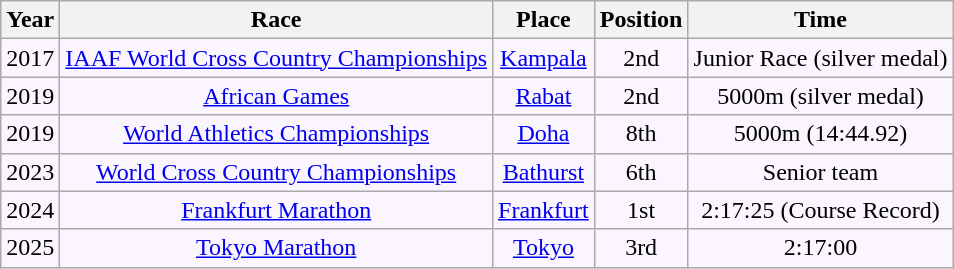<table class="wikitable" style="text-align:center; background:#faf5ff;">
<tr>
<th>Year</th>
<th>Race</th>
<th>Place</th>
<th>Position</th>
<th>Time</th>
</tr>
<tr>
<td>2017</td>
<td><a href='#'>IAAF World Cross Country Championships</a></td>
<td><a href='#'>Kampala</a></td>
<td>2nd</td>
<td>Junior Race (silver medal)</td>
</tr>
<tr>
<td>2019</td>
<td><a href='#'>African Games</a></td>
<td><a href='#'>Rabat</a></td>
<td>2nd</td>
<td>5000m (silver medal)</td>
</tr>
<tr>
<td>2019</td>
<td><a href='#'>World Athletics Championships</a></td>
<td><a href='#'>Doha</a></td>
<td>8th</td>
<td>5000m (14:44.92)</td>
</tr>
<tr>
<td>2023</td>
<td><a href='#'>World Cross Country Championships</a></td>
<td><a href='#'>Bathurst</a></td>
<td>6th</td>
<td>Senior team</td>
</tr>
<tr>
<td>2024</td>
<td><a href='#'>Frankfurt Marathon</a></td>
<td><a href='#'>Frankfurt</a></td>
<td>1st</td>
<td>2:17:25 (Course Record)</td>
</tr>
<tr>
<td>2025</td>
<td><a href='#'>Tokyo Marathon</a></td>
<td><a href='#'>Tokyo</a></td>
<td>3rd</td>
<td>2:17:00</td>
</tr>
</table>
